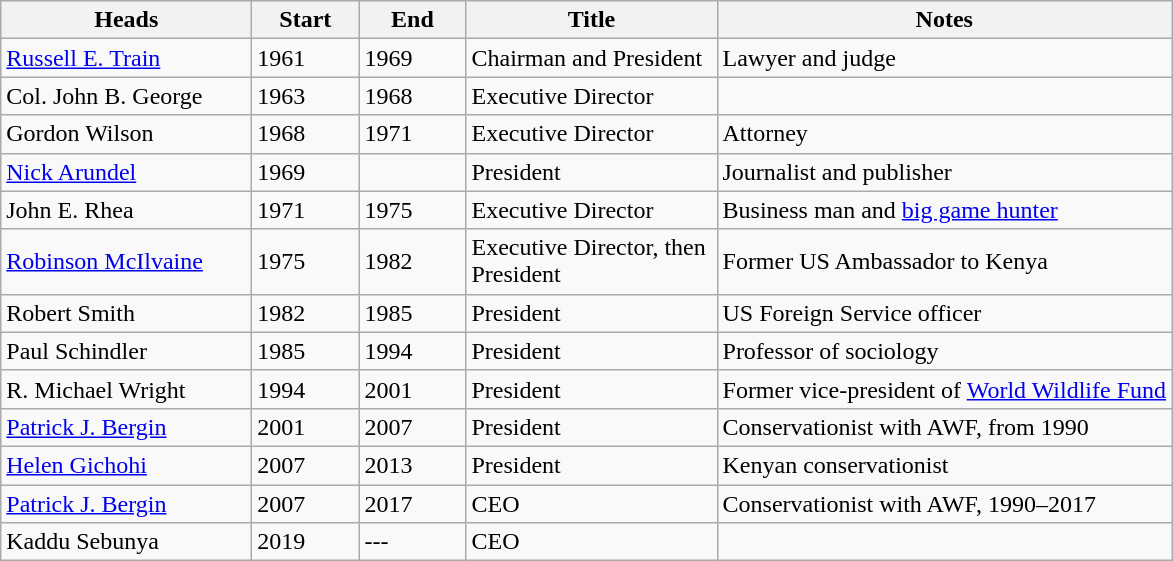<table class=wikitable>
<tr>
<th style="width:10em;">Heads</th>
<th style="width:4em;">Start</th>
<th style="width:4em;">End</th>
<th style="width:10em;">Title</th>
<th>Notes</th>
</tr>
<tr>
<td><a href='#'>Russell E. Train</a></td>
<td>1961</td>
<td>1969</td>
<td>Chairman and President</td>
<td>Lawyer and judge</td>
</tr>
<tr>
<td>Col. John B. George</td>
<td>1963</td>
<td>1968</td>
<td>Executive Director</td>
<td></td>
</tr>
<tr>
<td>Gordon Wilson</td>
<td>1968</td>
<td>1971</td>
<td>Executive Director</td>
<td>Attorney</td>
</tr>
<tr>
<td><a href='#'>Nick Arundel</a></td>
<td>1969</td>
<td></td>
<td>President</td>
<td>Journalist and publisher</td>
</tr>
<tr>
<td>John E. Rhea</td>
<td>1971</td>
<td>1975</td>
<td>Executive Director</td>
<td>Business man and <a href='#'>big game hunter</a></td>
</tr>
<tr>
<td><a href='#'>Robinson McIlvaine</a></td>
<td>1975</td>
<td>1982</td>
<td>Executive Director, then President</td>
<td>Former US Ambassador to Kenya</td>
</tr>
<tr>
<td>Robert Smith</td>
<td>1982</td>
<td>1985</td>
<td>President</td>
<td>US Foreign Service officer</td>
</tr>
<tr>
<td>Paul Schindler</td>
<td>1985</td>
<td>1994</td>
<td>President</td>
<td>Professor of sociology</td>
</tr>
<tr>
<td>R. Michael Wright</td>
<td>1994</td>
<td>2001</td>
<td>President</td>
<td>Former vice-president of <a href='#'>World Wildlife Fund</a></td>
</tr>
<tr>
<td><a href='#'>Patrick J. Bergin</a></td>
<td>2001</td>
<td>2007</td>
<td>President</td>
<td>Conservationist with AWF, from 1990</td>
</tr>
<tr>
<td><a href='#'>Helen Gichohi</a></td>
<td>2007</td>
<td>2013</td>
<td>President</td>
<td>Kenyan conservationist</td>
</tr>
<tr>
<td><a href='#'>Patrick J. Bergin</a></td>
<td>2007</td>
<td>2017</td>
<td>CEO</td>
<td>Conservationist with AWF, 1990–2017</td>
</tr>
<tr>
<td>Kaddu Sebunya</td>
<td>2019</td>
<td>---</td>
<td>CEO</td>
<td></td>
</tr>
</table>
